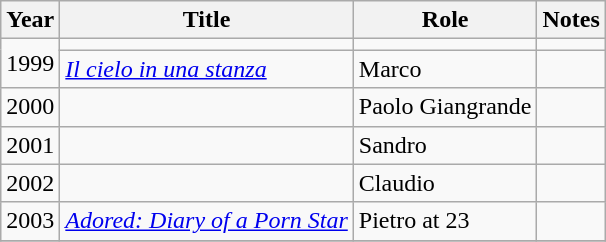<table class="wikitable">
<tr>
<th>Year</th>
<th>Title</th>
<th>Role</th>
<th>Notes</th>
</tr>
<tr>
<td rowspan="2">1999</td>
<td></td>
<td></td>
<td></td>
</tr>
<tr>
<td><em><a href='#'>Il cielo in una stanza</a></em></td>
<td>Marco</td>
<td></td>
</tr>
<tr>
<td>2000</td>
<td></td>
<td>Paolo Giangrande</td>
<td></td>
</tr>
<tr>
<td>2001</td>
<td></td>
<td>Sandro</td>
<td></td>
</tr>
<tr>
<td>2002</td>
<td></td>
<td>Claudio</td>
<td></td>
</tr>
<tr>
<td>2003</td>
<td><em><a href='#'>Adored: Diary of a Porn Star</a></em></td>
<td>Pietro at 23</td>
<td></td>
</tr>
<tr>
</tr>
</table>
